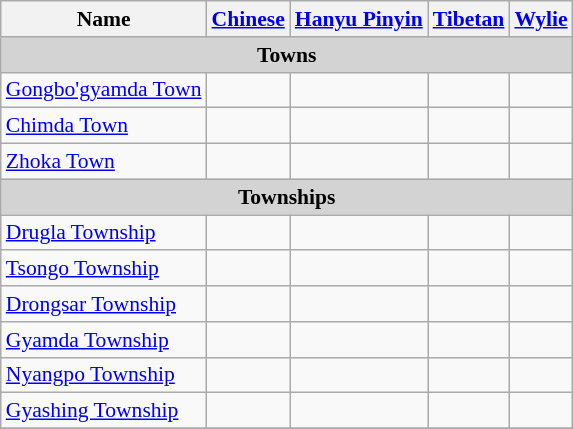<table class="wikitable"  style="font-size:90%;" align=center>
<tr>
<th>Name</th>
<th><a href='#'>Chinese</a></th>
<th><a href='#'>Hanyu Pinyin</a></th>
<th><a href='#'>Tibetan</a></th>
<th><a href='#'>Wylie</a></th>
</tr>
<tr --------->
<td colspan="5"  style="text-align:center; background:#d3d3d3;"><strong>Towns</strong></td>
</tr>
<tr --------->
<td><a href='#'>Gongbo'gyamda Town</a></td>
<td></td>
<td></td>
<td></td>
<td></td>
</tr>
<tr>
<td><a href='#'>Chimda Town</a></td>
<td></td>
<td></td>
<td></td>
<td></td>
</tr>
<tr>
<td><a href='#'>Zhoka Town</a></td>
<td></td>
<td></td>
<td></td>
<td></td>
</tr>
<tr --------->
<td colspan="5"  style="text-align:center; background:#d3d3d3;"><strong>Townships</strong></td>
</tr>
<tr --------->
<td><a href='#'>Drugla Township</a></td>
<td></td>
<td></td>
<td></td>
<td></td>
</tr>
<tr>
<td><a href='#'>Tsongo Township</a></td>
<td></td>
<td></td>
<td></td>
<td></td>
</tr>
<tr>
<td><a href='#'>Drongsar Township</a></td>
<td></td>
<td></td>
<td></td>
<td></td>
</tr>
<tr>
<td><a href='#'>Gyamda Township</a></td>
<td></td>
<td></td>
<td></td>
<td></td>
</tr>
<tr>
<td><a href='#'>Nyangpo Township</a></td>
<td></td>
<td></td>
<td></td>
<td></td>
</tr>
<tr>
<td><a href='#'>Gyashing Township</a></td>
<td></td>
<td></td>
<td></td>
<td></td>
</tr>
<tr>
</tr>
</table>
